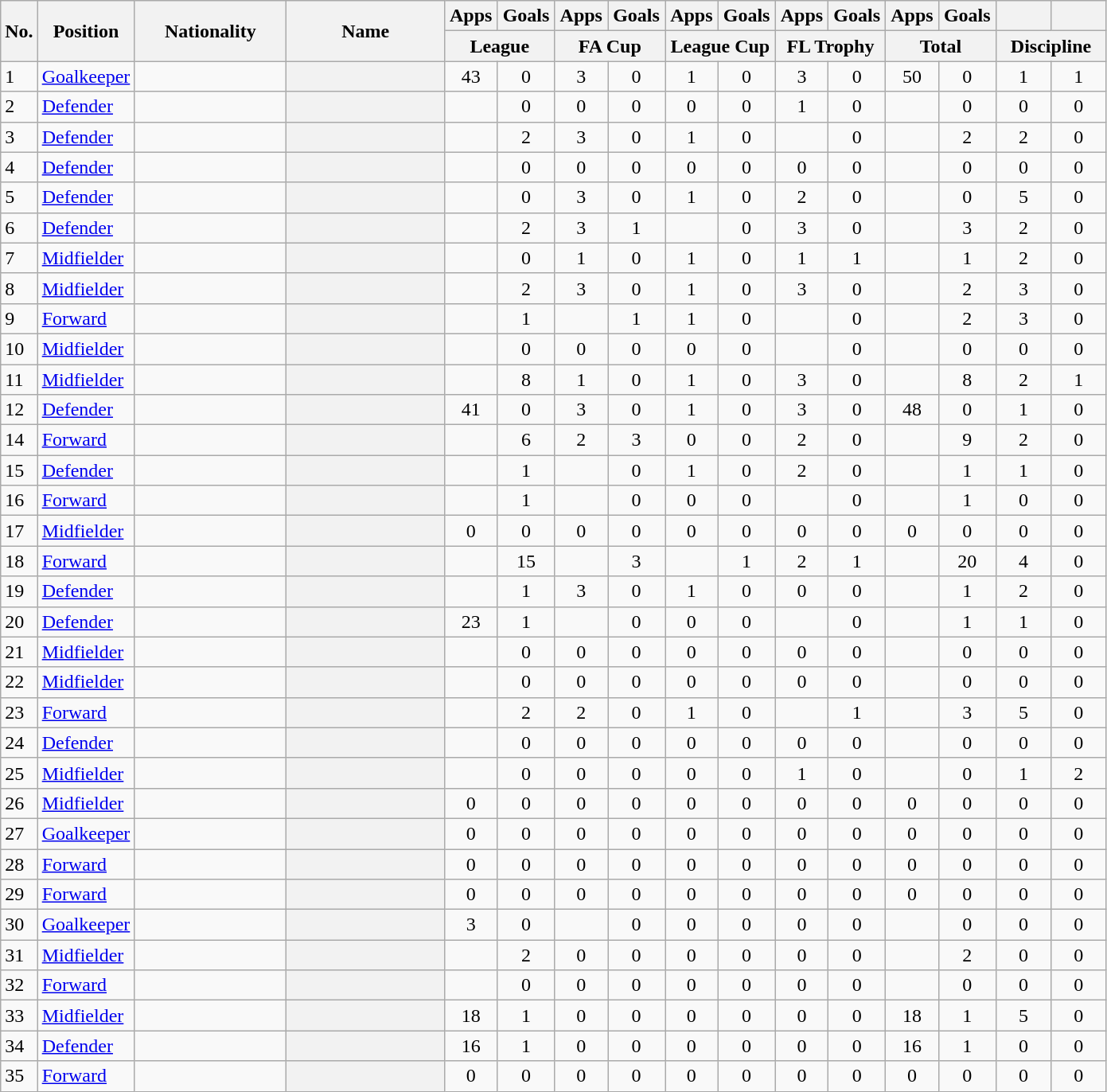<table class="wikitable sortable plainrowheaders" style="text-align:center">
<tr>
<th scope="col" rowspan="2">No.</th>
<th scope="col" rowspan="2">Position</th>
<th scope="col" rowspan="2" width="120">Nationality</th>
<th scope="col" rowspan="2" width="125">Name</th>
<th scope="col">Apps</th>
<th scope="col">Goals</th>
<th scope="col">Apps</th>
<th scope="col">Goals</th>
<th scope="col">Apps</th>
<th scope="col">Goals</th>
<th scope="col">Apps</th>
<th scope="col">Goals</th>
<th scope="col">Apps</th>
<th scope="col">Goals</th>
<th scope="col"></th>
<th scope="col"></th>
</tr>
<tr class="unsortable">
<th colspan="2" width="85">League</th>
<th colspan="2" width="85">FA Cup</th>
<th colspan="2" width="85">League Cup</th>
<th colspan="2" width="85">FL Trophy</th>
<th colspan="2" width="85">Total</th>
<th colspan="2" width="85">Discipline</th>
</tr>
<tr>
<td align="left">1</td>
<td align="left"><a href='#'>Goalkeeper</a></td>
<td align="left"></td>
<th scope="row"></th>
<td>43</td>
<td>0</td>
<td>3</td>
<td>0</td>
<td>1</td>
<td>0</td>
<td>3</td>
<td>0</td>
<td>50</td>
<td>0</td>
<td>1</td>
<td>1</td>
</tr>
<tr>
<td align="left">2</td>
<td align="left"><a href='#'>Defender</a></td>
<td align="left"></td>
<th scope="row"></th>
<td></td>
<td>0</td>
<td>0</td>
<td>0</td>
<td>0</td>
<td>0</td>
<td>1</td>
<td>0</td>
<td></td>
<td>0</td>
<td>0</td>
<td>0</td>
</tr>
<tr>
<td align="left">3</td>
<td align="left"><a href='#'>Defender</a></td>
<td align="left"></td>
<th scope="row"></th>
<td></td>
<td>2</td>
<td>3</td>
<td>0</td>
<td>1</td>
<td>0</td>
<td></td>
<td>0</td>
<td></td>
<td>2</td>
<td>2</td>
<td>0</td>
</tr>
<tr>
<td align="left">4</td>
<td align="left"><a href='#'>Defender</a></td>
<td align="left"></td>
<th scope="row"></th>
<td></td>
<td>0</td>
<td>0</td>
<td>0</td>
<td>0</td>
<td>0</td>
<td>0</td>
<td>0</td>
<td></td>
<td>0</td>
<td>0</td>
<td>0</td>
</tr>
<tr>
<td align="left">5</td>
<td align="left"><a href='#'>Defender</a></td>
<td align="left"></td>
<th scope="row"></th>
<td></td>
<td>0</td>
<td>3</td>
<td>0</td>
<td>1</td>
<td>0</td>
<td>2</td>
<td>0</td>
<td></td>
<td>0</td>
<td>5</td>
<td>0</td>
</tr>
<tr>
<td align="left">6</td>
<td align="left"><a href='#'>Defender</a></td>
<td align="left"></td>
<th scope="row"></th>
<td></td>
<td>2</td>
<td>3</td>
<td>1</td>
<td></td>
<td>0</td>
<td>3</td>
<td>0</td>
<td></td>
<td>3</td>
<td>2</td>
<td>0</td>
</tr>
<tr>
<td align="left">7</td>
<td align="left"><a href='#'>Midfielder</a></td>
<td align="left"></td>
<th scope="row"></th>
<td></td>
<td>0</td>
<td>1</td>
<td>0</td>
<td>1</td>
<td>0</td>
<td>1</td>
<td>1</td>
<td></td>
<td>1</td>
<td>2</td>
<td>0</td>
</tr>
<tr>
<td align="left">8</td>
<td align="left"><a href='#'>Midfielder</a></td>
<td align="left"></td>
<th scope="row"></th>
<td></td>
<td>2</td>
<td>3</td>
<td>0</td>
<td>1</td>
<td>0</td>
<td>3</td>
<td>0</td>
<td></td>
<td>2</td>
<td>3</td>
<td>0</td>
</tr>
<tr>
<td align="left">9</td>
<td align="left"><a href='#'>Forward</a></td>
<td align="left"></td>
<th scope="row"></th>
<td></td>
<td>1</td>
<td></td>
<td>1</td>
<td>1</td>
<td>0</td>
<td></td>
<td>0</td>
<td></td>
<td>2</td>
<td>3</td>
<td>0</td>
</tr>
<tr>
<td align="left">10</td>
<td align="left"><a href='#'>Midfielder</a></td>
<td align="left"></td>
<th scope="row"></th>
<td></td>
<td>0</td>
<td>0</td>
<td>0</td>
<td>0</td>
<td>0</td>
<td></td>
<td>0</td>
<td></td>
<td>0</td>
<td>0</td>
<td>0</td>
</tr>
<tr>
<td align="left">11</td>
<td align="left"><a href='#'>Midfielder</a></td>
<td align="left"></td>
<th scope="row"></th>
<td></td>
<td>8</td>
<td>1</td>
<td>0</td>
<td>1</td>
<td>0</td>
<td>3</td>
<td>0</td>
<td></td>
<td>8</td>
<td>2</td>
<td>1</td>
</tr>
<tr>
<td align="left">12</td>
<td align="left"><a href='#'>Defender</a></td>
<td align="left"></td>
<th scope="row"></th>
<td>41</td>
<td>0</td>
<td>3</td>
<td>0</td>
<td>1</td>
<td>0</td>
<td>3</td>
<td>0</td>
<td>48</td>
<td>0</td>
<td>1</td>
<td>0</td>
</tr>
<tr>
<td align="left">14</td>
<td align="left"><a href='#'>Forward</a></td>
<td align="left"></td>
<th scope="row"></th>
<td></td>
<td>6</td>
<td>2</td>
<td>3</td>
<td>0</td>
<td>0</td>
<td>2</td>
<td>0</td>
<td></td>
<td>9</td>
<td>2</td>
<td>0</td>
</tr>
<tr>
<td align="left">15</td>
<td align="left"><a href='#'>Defender</a></td>
<td align="left"></td>
<th scope="row"></th>
<td></td>
<td>1</td>
<td></td>
<td>0</td>
<td>1</td>
<td>0</td>
<td>2</td>
<td>0</td>
<td></td>
<td>1</td>
<td>1</td>
<td>0</td>
</tr>
<tr>
<td align="left">16</td>
<td align="left"><a href='#'>Forward</a></td>
<td align="left"></td>
<th scope="row"></th>
<td></td>
<td>1</td>
<td></td>
<td>0</td>
<td>0</td>
<td>0</td>
<td></td>
<td>0</td>
<td></td>
<td>1</td>
<td>0</td>
<td>0</td>
</tr>
<tr>
<td align="left">17</td>
<td align="left"><a href='#'>Midfielder</a></td>
<td align="left"></td>
<th scope="row"></th>
<td>0</td>
<td>0</td>
<td>0</td>
<td>0</td>
<td>0</td>
<td>0</td>
<td>0</td>
<td>0</td>
<td>0</td>
<td>0</td>
<td>0</td>
<td>0</td>
</tr>
<tr>
<td align="left">18</td>
<td align="left"><a href='#'>Forward</a></td>
<td align="left"></td>
<th scope="row"></th>
<td></td>
<td>15</td>
<td></td>
<td>3</td>
<td></td>
<td>1</td>
<td>2</td>
<td>1</td>
<td></td>
<td>20</td>
<td>4</td>
<td>0</td>
</tr>
<tr>
<td align="left">19</td>
<td align="left"><a href='#'>Defender</a></td>
<td align="left"></td>
<th scope="row"></th>
<td></td>
<td>1</td>
<td>3</td>
<td>0</td>
<td>1</td>
<td>0</td>
<td>0</td>
<td>0</td>
<td></td>
<td>1</td>
<td>2</td>
<td>0</td>
</tr>
<tr>
<td align="left">20</td>
<td align="left"><a href='#'>Defender</a></td>
<td align="left"></td>
<th scope="row"></th>
<td>23</td>
<td>1</td>
<td></td>
<td>0</td>
<td>0</td>
<td>0</td>
<td></td>
<td>0</td>
<td></td>
<td>1</td>
<td>1</td>
<td>0</td>
</tr>
<tr>
<td align="left">21</td>
<td align="left"><a href='#'>Midfielder</a></td>
<td align="left"></td>
<th scope="row"></th>
<td></td>
<td>0</td>
<td>0</td>
<td>0</td>
<td>0</td>
<td>0</td>
<td>0</td>
<td>0</td>
<td></td>
<td>0</td>
<td>0</td>
<td>0</td>
</tr>
<tr>
<td align="left">22</td>
<td align="left"><a href='#'>Midfielder</a></td>
<td align="left"></td>
<th scope="row"></th>
<td></td>
<td>0</td>
<td>0</td>
<td>0</td>
<td>0</td>
<td>0</td>
<td>0</td>
<td>0</td>
<td></td>
<td>0</td>
<td>0</td>
<td>0</td>
</tr>
<tr>
<td align="left">23</td>
<td align="left"><a href='#'>Forward</a></td>
<td align="left"></td>
<th scope="row"></th>
<td></td>
<td>2</td>
<td>2</td>
<td>0</td>
<td>1</td>
<td>0</td>
<td></td>
<td>1</td>
<td></td>
<td>3</td>
<td>5</td>
<td>0</td>
</tr>
<tr>
<td align="left">24</td>
<td align="left"><a href='#'>Defender</a></td>
<td align="left"></td>
<th scope="row"></th>
<td></td>
<td>0</td>
<td>0</td>
<td>0</td>
<td>0</td>
<td>0</td>
<td>0</td>
<td>0</td>
<td></td>
<td>0</td>
<td>0</td>
<td>0</td>
</tr>
<tr>
<td align="left">25</td>
<td align="left"><a href='#'>Midfielder</a></td>
<td align="left"></td>
<th scope="row"></th>
<td></td>
<td>0</td>
<td>0</td>
<td>0</td>
<td>0</td>
<td>0</td>
<td>1</td>
<td>0</td>
<td></td>
<td>0</td>
<td>1</td>
<td>2</td>
</tr>
<tr>
<td align="left">26</td>
<td align="left"><a href='#'>Midfielder</a></td>
<td align="left"></td>
<th scope="row"></th>
<td>0</td>
<td>0</td>
<td>0</td>
<td>0</td>
<td>0</td>
<td>0</td>
<td>0</td>
<td>0</td>
<td>0</td>
<td>0</td>
<td>0</td>
<td>0</td>
</tr>
<tr>
<td align="left">27</td>
<td align="left"><a href='#'>Goalkeeper</a></td>
<td align="left"></td>
<th scope="row"></th>
<td>0</td>
<td>0</td>
<td>0</td>
<td>0</td>
<td>0</td>
<td>0</td>
<td>0</td>
<td>0</td>
<td>0</td>
<td>0</td>
<td>0</td>
<td>0</td>
</tr>
<tr>
<td align="left">28</td>
<td align="left"><a href='#'>Forward</a></td>
<td align="left"></td>
<th scope="row"></th>
<td>0</td>
<td>0</td>
<td>0</td>
<td>0</td>
<td>0</td>
<td>0</td>
<td>0</td>
<td>0</td>
<td>0</td>
<td>0</td>
<td>0</td>
<td>0</td>
</tr>
<tr>
<td align="left">29</td>
<td align="left"><a href='#'>Forward</a></td>
<td align="left"></td>
<th scope="row"></th>
<td>0</td>
<td>0</td>
<td>0</td>
<td>0</td>
<td>0</td>
<td>0</td>
<td>0</td>
<td>0</td>
<td>0</td>
<td>0</td>
<td>0</td>
<td>0</td>
</tr>
<tr>
<td align="left">30</td>
<td align="left"><a href='#'>Goalkeeper</a></td>
<td align="left"></td>
<th scope="row"></th>
<td>3</td>
<td>0</td>
<td></td>
<td>0</td>
<td>0</td>
<td>0</td>
<td>0</td>
<td>0</td>
<td></td>
<td>0</td>
<td>0</td>
<td>0</td>
</tr>
<tr>
<td align="left">31</td>
<td align="left"><a href='#'>Midfielder</a></td>
<td align="left"></td>
<th scope="row"></th>
<td></td>
<td>2</td>
<td>0</td>
<td>0</td>
<td>0</td>
<td>0</td>
<td>0</td>
<td>0</td>
<td></td>
<td>2</td>
<td>0</td>
<td>0</td>
</tr>
<tr>
<td align="left">32</td>
<td align="left"><a href='#'>Forward</a></td>
<td align="left"></td>
<th scope="row"></th>
<td></td>
<td>0</td>
<td>0</td>
<td>0</td>
<td>0</td>
<td>0</td>
<td>0</td>
<td>0</td>
<td></td>
<td>0</td>
<td>0</td>
<td>0</td>
</tr>
<tr>
<td align="left">33</td>
<td align="left"><a href='#'>Midfielder</a></td>
<td align="left"></td>
<th scope="row"></th>
<td>18</td>
<td>1</td>
<td>0</td>
<td>0</td>
<td>0</td>
<td>0</td>
<td>0</td>
<td>0</td>
<td>18</td>
<td>1</td>
<td>5</td>
<td>0</td>
</tr>
<tr>
<td align="left">34</td>
<td align="left"><a href='#'>Defender</a></td>
<td align="left"></td>
<th scope="row"></th>
<td>16</td>
<td>1</td>
<td>0</td>
<td>0</td>
<td>0</td>
<td>0</td>
<td>0</td>
<td>0</td>
<td>16</td>
<td>1</td>
<td>0</td>
<td>0</td>
</tr>
<tr>
<td align="left">35</td>
<td align="left"><a href='#'>Forward</a></td>
<td align="left"></td>
<th scope="row"></th>
<td>0</td>
<td>0</td>
<td>0</td>
<td>0</td>
<td>0</td>
<td>0</td>
<td>0</td>
<td>0</td>
<td>0</td>
<td>0</td>
<td>0</td>
<td>0</td>
</tr>
</table>
